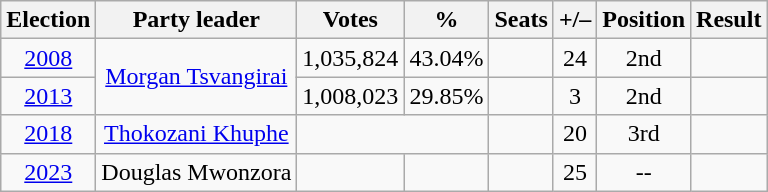<table class=wikitable style=text-align:center>
<tr>
<th>Election</th>
<th>Party leader</th>
<th>Votes</th>
<th>%</th>
<th>Seats</th>
<th>+/–</th>
<th>Position</th>
<th><strong>Result</strong></th>
</tr>
<tr>
<td><a href='#'>2008</a></td>
<td rowspan="2"><a href='#'>Morgan Tsvangirai</a></td>
<td>1,035,824</td>
<td>43.04%</td>
<td></td>
<td> 24</td>
<td> 2nd</td>
<td></td>
</tr>
<tr>
<td><a href='#'>2013</a></td>
<td>1,008,023</td>
<td>29.85%</td>
<td></td>
<td> 3</td>
<td> 2nd</td>
<td></td>
</tr>
<tr>
<td><a href='#'>2018</a></td>
<td><a href='#'>Thokozani Khuphe</a></td>
<td colspan="2"></td>
<td></td>
<td> 20</td>
<td> 3rd</td>
<td></td>
</tr>
<tr>
<td><a href='#'>2023</a></td>
<td>Douglas Mwonzora</td>
<td></td>
<td></td>
<td></td>
<td> 25</td>
<td> --</td>
<td></td>
</tr>
</table>
